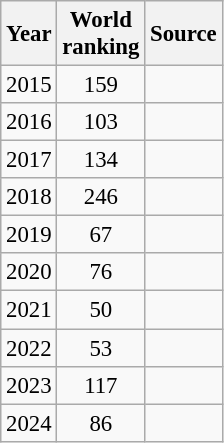<table class="wikitable" style="text-align:center; font-size: 95%;">
<tr>
<th>Year</th>
<th>World<br>ranking</th>
<th>Source</th>
</tr>
<tr>
<td>2015</td>
<td>159</td>
<td></td>
</tr>
<tr>
<td>2016</td>
<td>103</td>
<td></td>
</tr>
<tr>
<td>2017</td>
<td>134</td>
<td></td>
</tr>
<tr>
<td>2018</td>
<td>246</td>
<td></td>
</tr>
<tr>
<td>2019</td>
<td>67</td>
<td></td>
</tr>
<tr>
<td>2020</td>
<td>76</td>
<td></td>
</tr>
<tr>
<td>2021</td>
<td>50</td>
<td></td>
</tr>
<tr>
<td>2022</td>
<td>53</td>
<td></td>
</tr>
<tr>
<td>2023</td>
<td>117</td>
<td></td>
</tr>
<tr>
<td>2024</td>
<td>86</td>
<td></td>
</tr>
</table>
